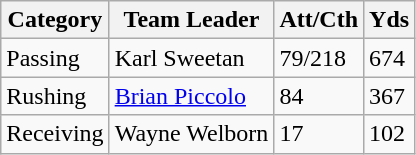<table class="wikitable">
<tr>
<th>Category</th>
<th>Team Leader</th>
<th>Att/Cth</th>
<th>Yds</th>
</tr>
<tr style="background: ##ddffdd;">
<td>Passing</td>
<td>Karl Sweetan</td>
<td>79/218</td>
<td>674</td>
</tr>
<tr style="background: ##ffdddd;">
<td>Rushing</td>
<td><a href='#'>Brian Piccolo</a></td>
<td>84</td>
<td>367</td>
</tr>
<tr style="background: ##ddffdd;">
<td>Receiving</td>
<td>Wayne Welborn</td>
<td>17</td>
<td>102</td>
</tr>
</table>
